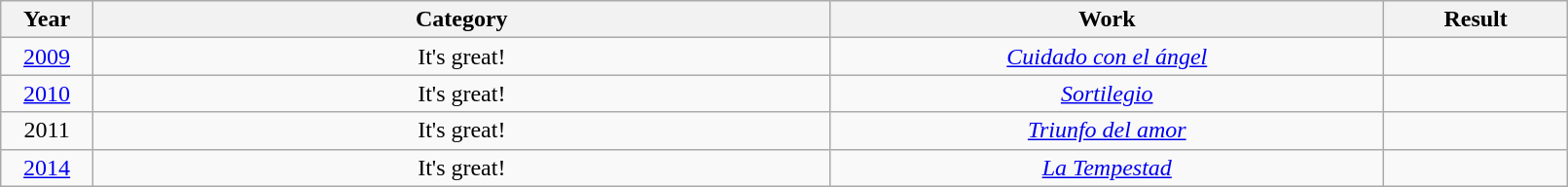<table class="wikitable" width="85%">
<tr>
<th width="5%">Year</th>
<th width="40%">Category</th>
<th width="30%">Work</th>
<th width="10%">Result</th>
</tr>
<tr style="text-align: center; top">
<td><a href='#'>2009</a></td>
<td>It's great!</td>
<td><em><a href='#'>Cuidado con el ángel</a></em></td>
<td></td>
</tr>
<tr style="text-align: center; top">
<td><a href='#'>2010</a></td>
<td>It's great!</td>
<td><em><a href='#'>Sortilegio</a></em></td>
<td></td>
</tr>
<tr style="text-align: center; top">
<td>2011</td>
<td>It's great!</td>
<td><em><a href='#'>Triunfo del amor</a></em></td>
<td></td>
</tr>
<tr style="text-align: center; top">
<td><a href='#'>2014</a></td>
<td>It's great!</td>
<td><em><a href='#'>La Tempestad</a></em></td>
<td></td>
</tr>
</table>
